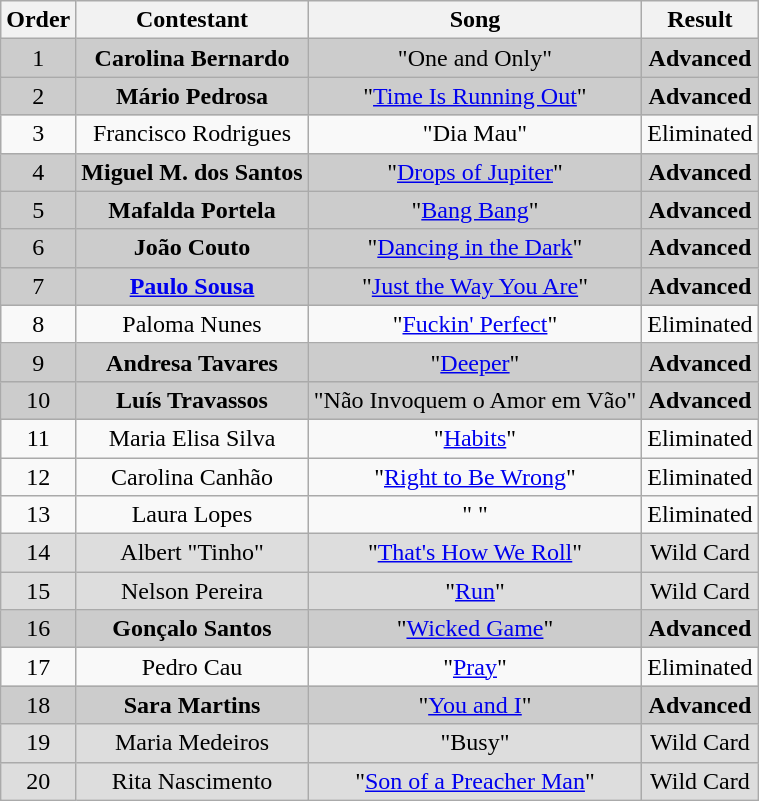<table class="wikitable plainrowheaders" style="text-align:center;">
<tr>
<th>Order</th>
<th>Contestant</th>
<th>Song</th>
<th>Result</th>
</tr>
<tr style="background:#ccc;">
<td>1</td>
<td><strong>Carolina Bernardo</strong></td>
<td>"One and Only"</td>
<td><strong>Advanced</strong></td>
</tr>
<tr style="background:#ccc;">
<td>2</td>
<td><strong>Mário Pedrosa</strong></td>
<td>"<a href='#'>Time Is Running Out</a>"</td>
<td><strong>Advanced</strong></td>
</tr>
<tr>
<td>3</td>
<td>Francisco Rodrigues</td>
<td>"Dia Mau"</td>
<td>Eliminated</td>
</tr>
<tr style="background:#ccc;">
<td>4</td>
<td><strong>Miguel M. dos Santos</strong></td>
<td>"<a href='#'>Drops of Jupiter</a>"</td>
<td><strong>Advanced</strong></td>
</tr>
<tr style="background:#ccc;">
<td>5</td>
<td><strong>Mafalda Portela</strong></td>
<td>"<a href='#'>Bang Bang</a>"</td>
<td><strong>Advanced</strong></td>
</tr>
<tr style="background:#ccc;">
<td>6</td>
<td><strong>João Couto</strong></td>
<td>"<a href='#'>Dancing in the Dark</a>"</td>
<td><strong>Advanced</strong></td>
</tr>
<tr style="background:#ccc;">
<td>7</td>
<td><strong><a href='#'>Paulo Sousa</a></strong></td>
<td>"<a href='#'>Just the Way You Are</a>"</td>
<td><strong>Advanced</strong></td>
</tr>
<tr>
<td>8</td>
<td>Paloma Nunes</td>
<td>"<a href='#'>Fuckin' Perfect</a>"</td>
<td>Eliminated</td>
</tr>
<tr style="background:#ccc;">
<td>9</td>
<td><strong>Andresa Tavares</strong></td>
<td>"<a href='#'>Deeper</a>"</td>
<td><strong>Advanced</strong></td>
</tr>
<tr style="background:#ccc;">
<td>10</td>
<td><strong>Luís Travassos</strong></td>
<td>"Não Invoquem o Amor em Vão"</td>
<td><strong>Advanced</strong></td>
</tr>
<tr>
<td>11</td>
<td>Maria Elisa Silva</td>
<td>"<a href='#'>Habits</a>"</td>
<td>Eliminated</td>
</tr>
<tr>
<td>12</td>
<td>Carolina Canhão</td>
<td>"<a href='#'>Right to Be Wrong</a>"</td>
<td>Eliminated</td>
</tr>
<tr>
<td>13</td>
<td>Laura Lopes</td>
<td>" "</td>
<td>Eliminated</td>
</tr>
<tr style="background:#ddd;">
<td>14</td>
<td>Albert "Tinho"</td>
<td>"<a href='#'>That's How We Roll</a>"</td>
<td>Wild Card</td>
</tr>
<tr style="background:#ddd;">
<td>15</td>
<td>Nelson Pereira</td>
<td>"<a href='#'>Run</a>"</td>
<td>Wild Card</td>
</tr>
<tr style="background:#ccc;">
<td>16</td>
<td><strong>Gonçalo Santos</strong></td>
<td>"<a href='#'>Wicked Game</a>"</td>
<td><strong>Advanced</strong></td>
</tr>
<tr>
<td>17</td>
<td>Pedro Cau</td>
<td>"<a href='#'>Pray</a>"</td>
<td>Eliminated</td>
</tr>
<tr style="background:#ccc;">
<td>18</td>
<td><strong>Sara Martins</strong></td>
<td>"<a href='#'>You and I</a>"</td>
<td><strong>Advanced</strong></td>
</tr>
<tr style="background:#ddd;">
<td>19</td>
<td>Maria Medeiros</td>
<td>"Busy"</td>
<td>Wild Card</td>
</tr>
<tr style="background:#ddd;">
<td>20</td>
<td>Rita Nascimento</td>
<td>"<a href='#'>Son of a Preacher Man</a>"</td>
<td>Wild Card</td>
</tr>
</table>
